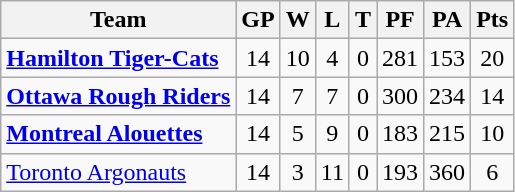<table class="wikitable">
<tr>
<th>Team</th>
<th>GP</th>
<th>W</th>
<th>L</th>
<th>T</th>
<th>PF</th>
<th>PA</th>
<th>Pts</th>
</tr>
<tr align="center">
<td align="left"><strong><a href='#'>Hamilton Tiger-Cats</a></strong></td>
<td>14</td>
<td>10</td>
<td>4</td>
<td>0</td>
<td>281</td>
<td>153</td>
<td>20</td>
</tr>
<tr align="center">
<td align="left"><strong><a href='#'>Ottawa Rough Riders</a></strong></td>
<td>14</td>
<td>7</td>
<td>7</td>
<td>0</td>
<td>300</td>
<td>234</td>
<td>14</td>
</tr>
<tr align="center">
<td align="left"><strong><a href='#'>Montreal Alouettes</a></strong></td>
<td>14</td>
<td>5</td>
<td>9</td>
<td>0</td>
<td>183</td>
<td>215</td>
<td>10</td>
</tr>
<tr align="center">
<td align="left"><a href='#'>Toronto Argonauts</a></td>
<td>14</td>
<td>3</td>
<td>11</td>
<td>0</td>
<td>193</td>
<td>360</td>
<td>6</td>
</tr>
</table>
